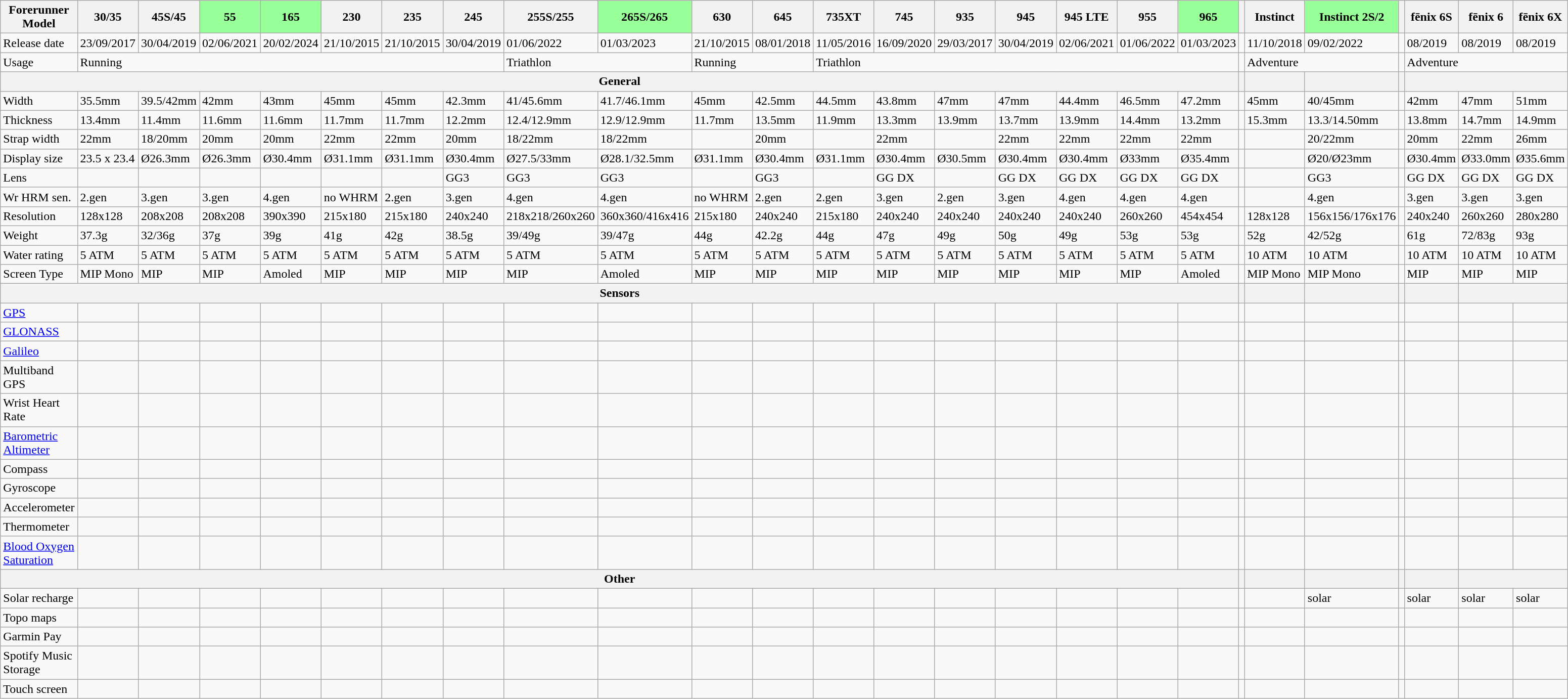<table class="wikitable sticky-header">
<tr>
<th>Forerunner Model</th>
<th>30/35</th>
<th>45S/45</th>
<th style="background-color:#99ff99;">55</th>
<th style="background-color:#99ff99;">165</th>
<th>230</th>
<th>235</th>
<th>245</th>
<th>255S/255</th>
<th style="background-color:#99ff99;">265S/265</th>
<th>630</th>
<th>645</th>
<th>735XT</th>
<th>745</th>
<th>935</th>
<th>945</th>
<th>945 LTE</th>
<th>955</th>
<th style="background-color:#99ff99;">965</th>
<th></th>
<th>Instinct</th>
<th style="background-color:#99ff99;">Instinct 2S/2</th>
<th></th>
<th>fēnix 6S</th>
<th>fēnix 6</th>
<th>fēnix 6X</th>
</tr>
<tr>
<td>Release date</td>
<td>23/09/2017</td>
<td>30/04/2019</td>
<td>02/06/2021</td>
<td>20/02/2024</td>
<td>21/10/2015</td>
<td>21/10/2015</td>
<td>30/04/2019</td>
<td>01/06/2022</td>
<td>01/03/2023</td>
<td>21/10/2015</td>
<td>08/01/2018</td>
<td>11/05/2016</td>
<td>16/09/2020</td>
<td>29/03/2017</td>
<td>30/04/2019</td>
<td>02/06/2021</td>
<td>01/06/2022</td>
<td>01/03/2023</td>
<td></td>
<td>11/10/2018</td>
<td>09/02/2022</td>
<td></td>
<td>08/2019</td>
<td>08/2019</td>
<td>08/2019</td>
</tr>
<tr>
<td>Usage</td>
<td colspan="7">Running</td>
<td colspan="2">Triathlon</td>
<td colspan="2">Running</td>
<td colspan="7">Triathlon</td>
<td></td>
<td colspan="2">Adventure</td>
<td></td>
<td colspan="3">Adventure</td>
</tr>
<tr>
<th colspan="19">General</th>
<th></th>
<th></th>
<th></th>
<th></th>
<th colspan="3"></th>
</tr>
<tr>
<td>Width</td>
<td>35.5mm</td>
<td>39.5/42mm</td>
<td>42mm</td>
<td>43mm</td>
<td>45mm</td>
<td>45mm</td>
<td>42.3mm</td>
<td>41/45.6mm</td>
<td>41.7/46.1mm</td>
<td>45mm</td>
<td>42.5mm</td>
<td>44.5mm</td>
<td>43.8mm</td>
<td>47mm</td>
<td>47mm</td>
<td>44.4mm</td>
<td>46.5mm</td>
<td>47.2mm</td>
<td></td>
<td>45mm</td>
<td>40/45mm</td>
<td></td>
<td>42mm</td>
<td>47mm</td>
<td>51mm</td>
</tr>
<tr>
<td>Thickness</td>
<td>13.4mm</td>
<td>11.4mm</td>
<td>11.6mm</td>
<td>11.6mm</td>
<td>11.7mm</td>
<td>11.7mm</td>
<td>12.2mm</td>
<td>12.4/12.9mm</td>
<td>12.9/12.9mm</td>
<td>11.7mm</td>
<td>13.5mm</td>
<td>11.9mm</td>
<td>13.3mm</td>
<td>13.9mm</td>
<td>13.7mm</td>
<td>13.9mm</td>
<td>14.4mm</td>
<td>13.2mm</td>
<td></td>
<td>15.3mm</td>
<td>13.3/14.50mm</td>
<td></td>
<td>13.8mm</td>
<td>14.7mm</td>
<td>14.9mm</td>
</tr>
<tr>
<td>Strap width</td>
<td>22mm</td>
<td>18/20mm</td>
<td>20mm</td>
<td>20mm</td>
<td>22mm</td>
<td>22mm</td>
<td>20mm</td>
<td>18/22mm</td>
<td>18/22mm</td>
<td></td>
<td>20mm</td>
<td></td>
<td>22mm</td>
<td></td>
<td>22mm</td>
<td>22mm</td>
<td>22mm</td>
<td>22mm</td>
<td></td>
<td></td>
<td>20/22mm</td>
<td></td>
<td>20mm</td>
<td>22mm</td>
<td>26mm</td>
</tr>
<tr>
<td>Display size</td>
<td>23.5 x 23.4</td>
<td>Ø26.3mm</td>
<td>Ø26.3mm</td>
<td>Ø30.4mm</td>
<td>Ø31.1mm</td>
<td>Ø31.1mm</td>
<td>Ø30.4mm</td>
<td>Ø27.5/33mm</td>
<td>Ø28.1/32.5mm</td>
<td>Ø31.1mm</td>
<td>Ø30.4mm</td>
<td>Ø31.1mm</td>
<td>Ø30.4mm</td>
<td>Ø30.5mm</td>
<td>Ø30.4mm</td>
<td>Ø30.4mm</td>
<td>Ø33mm</td>
<td>Ø35.4mm</td>
<td></td>
<td></td>
<td>Ø20/Ø23mm</td>
<td></td>
<td>Ø30.4mm</td>
<td>Ø33.0mm</td>
<td>Ø35.6mm</td>
</tr>
<tr>
<td>Lens</td>
<td></td>
<td></td>
<td></td>
<td></td>
<td></td>
<td></td>
<td>GG3</td>
<td>GG3</td>
<td>GG3</td>
<td></td>
<td>GG3</td>
<td></td>
<td>GG DX</td>
<td></td>
<td>GG DX</td>
<td>GG DX</td>
<td>GG DX</td>
<td>GG DX</td>
<td></td>
<td></td>
<td>GG3</td>
<td></td>
<td>GG DX</td>
<td>GG DX</td>
<td>GG DX</td>
</tr>
<tr>
<td>Wr HRM sen.</td>
<td>2.gen</td>
<td>3.gen</td>
<td>3.gen</td>
<td>4.gen</td>
<td>no WHRM</td>
<td>2.gen</td>
<td>3.gen</td>
<td>4.gen</td>
<td>4.gen</td>
<td>no WHRM</td>
<td>2.gen</td>
<td>2.gen</td>
<td>3.gen</td>
<td>2.gen</td>
<td>3.gen</td>
<td>4.gen</td>
<td>4.gen</td>
<td>4.gen</td>
<td></td>
<td></td>
<td>4.gen</td>
<td></td>
<td>3.gen</td>
<td>3.gen</td>
<td>3.gen</td>
</tr>
<tr>
<td>Resolution</td>
<td>128x128</td>
<td>208x208</td>
<td>208x208</td>
<td>390x390</td>
<td>215x180</td>
<td>215x180</td>
<td>240x240</td>
<td>218x218/260x260</td>
<td>360x360/416x416</td>
<td>215x180</td>
<td>240x240</td>
<td>215x180</td>
<td>240x240</td>
<td>240x240</td>
<td>240x240</td>
<td>240x240</td>
<td>260x260</td>
<td>454x454</td>
<td></td>
<td>128x128</td>
<td>156x156/176x176</td>
<td></td>
<td>240x240</td>
<td>260x260</td>
<td>280x280</td>
</tr>
<tr>
<td>Weight</td>
<td>37.3g</td>
<td>32/36g</td>
<td>37g</td>
<td>39g</td>
<td>41g</td>
<td>42g</td>
<td>38.5g</td>
<td>39/49g</td>
<td>39/47g</td>
<td>44g</td>
<td>42.2g</td>
<td>44g</td>
<td>47g</td>
<td>49g</td>
<td>50g</td>
<td>49g</td>
<td>53g</td>
<td>53g</td>
<td></td>
<td>52g</td>
<td>42/52g</td>
<td></td>
<td>61g</td>
<td>72/83g</td>
<td>93g</td>
</tr>
<tr>
<td>Water rating</td>
<td>5 ATM</td>
<td>5 ATM</td>
<td>5 ATM</td>
<td>5 ATM</td>
<td>5 ATM</td>
<td>5 ATM</td>
<td>5 ATM</td>
<td>5 ATM</td>
<td>5 ATM</td>
<td>5 ATM</td>
<td>5 ATM</td>
<td>5 ATM</td>
<td>5 ATM</td>
<td>5 ATM</td>
<td>5 ATM</td>
<td>5 ATM</td>
<td>5 ATM</td>
<td>5 ATM</td>
<td></td>
<td>10 ATM</td>
<td>10 ATM</td>
<td></td>
<td>10 ATM</td>
<td>10 ATM</td>
<td>10 ATM</td>
</tr>
<tr>
<td>Screen Type</td>
<td>MIP Mono</td>
<td>MIP</td>
<td>MIP</td>
<td>Amoled</td>
<td>MIP</td>
<td>MIP</td>
<td>MIP</td>
<td>MIP</td>
<td>Amoled</td>
<td>MIP</td>
<td>MIP</td>
<td>MIP</td>
<td>MIP</td>
<td>MIP</td>
<td>MIP</td>
<td>MIP</td>
<td>MIP</td>
<td>Amoled</td>
<td></td>
<td>MIP Mono</td>
<td>MIP Mono</td>
<td></td>
<td>MIP</td>
<td>MIP</td>
<td>MIP</td>
</tr>
<tr>
<th colspan="19">Sensors</th>
<th></th>
<th></th>
<th></th>
<th></th>
<th></th>
<th colspan="2"></th>
</tr>
<tr>
<td><a href='#'>GPS</a></td>
<td></td>
<td></td>
<td></td>
<td></td>
<td></td>
<td></td>
<td></td>
<td></td>
<td></td>
<td></td>
<td></td>
<td></td>
<td></td>
<td></td>
<td></td>
<td></td>
<td></td>
<td></td>
<td></td>
<td></td>
<td></td>
<td></td>
<td></td>
<td></td>
<td></td>
</tr>
<tr>
<td><a href='#'>GLONASS</a></td>
<td></td>
<td></td>
<td></td>
<td></td>
<td></td>
<td></td>
<td></td>
<td></td>
<td></td>
<td></td>
<td></td>
<td></td>
<td></td>
<td></td>
<td></td>
<td></td>
<td></td>
<td></td>
<td></td>
<td></td>
<td></td>
<td></td>
<td></td>
<td></td>
<td></td>
</tr>
<tr>
<td><a href='#'>Galileo</a></td>
<td></td>
<td></td>
<td></td>
<td></td>
<td></td>
<td></td>
<td></td>
<td></td>
<td></td>
<td></td>
<td></td>
<td></td>
<td></td>
<td></td>
<td></td>
<td></td>
<td></td>
<td></td>
<td></td>
<td></td>
<td></td>
<td></td>
<td></td>
<td></td>
<td></td>
</tr>
<tr>
<td>Multiband GPS</td>
<td></td>
<td></td>
<td></td>
<td></td>
<td></td>
<td></td>
<td></td>
<td></td>
<td></td>
<td></td>
<td></td>
<td></td>
<td></td>
<td></td>
<td></td>
<td></td>
<td></td>
<td></td>
<td></td>
<td></td>
<td></td>
<td></td>
<td></td>
<td></td>
<td></td>
</tr>
<tr>
<td>Wrist Heart Rate</td>
<td></td>
<td></td>
<td></td>
<td></td>
<td></td>
<td></td>
<td></td>
<td></td>
<td></td>
<td></td>
<td></td>
<td></td>
<td></td>
<td></td>
<td></td>
<td></td>
<td></td>
<td></td>
<td></td>
<td></td>
<td></td>
<td></td>
<td></td>
<td></td>
<td></td>
</tr>
<tr>
<td><a href='#'>Barometric Altimeter</a></td>
<td></td>
<td></td>
<td></td>
<td></td>
<td></td>
<td></td>
<td></td>
<td></td>
<td></td>
<td></td>
<td></td>
<td></td>
<td></td>
<td></td>
<td></td>
<td></td>
<td></td>
<td></td>
<td></td>
<td></td>
<td></td>
<td></td>
<td></td>
<td></td>
<td></td>
</tr>
<tr>
<td>Compass</td>
<td></td>
<td></td>
<td></td>
<td></td>
<td></td>
<td></td>
<td></td>
<td></td>
<td></td>
<td></td>
<td></td>
<td></td>
<td></td>
<td></td>
<td></td>
<td></td>
<td></td>
<td></td>
<td></td>
<td></td>
<td></td>
<td></td>
<td></td>
<td></td>
<td></td>
</tr>
<tr>
<td>Gyroscope</td>
<td></td>
<td></td>
<td></td>
<td></td>
<td></td>
<td></td>
<td></td>
<td></td>
<td></td>
<td></td>
<td></td>
<td></td>
<td></td>
<td></td>
<td></td>
<td></td>
<td></td>
<td></td>
<td></td>
<td></td>
<td></td>
<td></td>
<td></td>
<td></td>
<td></td>
</tr>
<tr>
<td>Accelerometer</td>
<td></td>
<td></td>
<td></td>
<td></td>
<td></td>
<td></td>
<td></td>
<td></td>
<td></td>
<td></td>
<td></td>
<td></td>
<td></td>
<td></td>
<td></td>
<td></td>
<td></td>
<td></td>
<td></td>
<td></td>
<td></td>
<td></td>
<td></td>
<td></td>
<td></td>
</tr>
<tr>
<td>Thermometer</td>
<td></td>
<td></td>
<td></td>
<td></td>
<td></td>
<td></td>
<td></td>
<td></td>
<td></td>
<td></td>
<td></td>
<td></td>
<td></td>
<td></td>
<td></td>
<td></td>
<td></td>
<td></td>
<td></td>
<td></td>
<td></td>
<td></td>
<td></td>
<td></td>
<td></td>
</tr>
<tr>
<td><a href='#'>Blood Oxygen Saturation</a></td>
<td></td>
<td></td>
<td></td>
<td></td>
<td></td>
<td></td>
<td></td>
<td></td>
<td></td>
<td></td>
<td></td>
<td></td>
<td></td>
<td></td>
<td></td>
<td></td>
<td></td>
<td></td>
<td></td>
<td></td>
<td></td>
<td></td>
<td></td>
<td></td>
<td></td>
</tr>
<tr>
<th colspan="19">Other</th>
<th></th>
<th></th>
<th></th>
<th></th>
<th></th>
<th colspan="2"></th>
</tr>
<tr>
<td>Solar recharge</td>
<td></td>
<td></td>
<td></td>
<td></td>
<td></td>
<td></td>
<td></td>
<td></td>
<td></td>
<td></td>
<td></td>
<td></td>
<td></td>
<td></td>
<td></td>
<td></td>
<td></td>
<td></td>
<td></td>
<td></td>
<td>solar</td>
<td></td>
<td>solar</td>
<td>solar</td>
<td>solar</td>
</tr>
<tr>
<td>Topo maps</td>
<td></td>
<td></td>
<td></td>
<td></td>
<td></td>
<td></td>
<td></td>
<td></td>
<td></td>
<td></td>
<td></td>
<td></td>
<td></td>
<td></td>
<td></td>
<td></td>
<td></td>
<td></td>
<td></td>
<td></td>
<td></td>
<td></td>
<td></td>
<td></td>
<td></td>
</tr>
<tr>
<td>Garmin Pay</td>
<td></td>
<td></td>
<td></td>
<td></td>
<td></td>
<td></td>
<td></td>
<td></td>
<td></td>
<td></td>
<td></td>
<td></td>
<td></td>
<td></td>
<td></td>
<td></td>
<td></td>
<td></td>
<td></td>
<td></td>
<td></td>
<td></td>
<td></td>
<td></td>
<td></td>
</tr>
<tr>
<td>Spotify Music Storage</td>
<td></td>
<td></td>
<td></td>
<td></td>
<td></td>
<td></td>
<td></td>
<td></td>
<td></td>
<td></td>
<td></td>
<td></td>
<td></td>
<td></td>
<td></td>
<td></td>
<td></td>
<td></td>
<td></td>
<td></td>
<td></td>
<td></td>
<td></td>
<td></td>
<td></td>
</tr>
<tr>
<td>Touch screen</td>
<td></td>
<td></td>
<td></td>
<td></td>
<td></td>
<td></td>
<td></td>
<td></td>
<td></td>
<td></td>
<td></td>
<td></td>
<td></td>
<td></td>
<td></td>
<td></td>
<td></td>
<td></td>
<td></td>
<td></td>
<td></td>
<td></td>
<td></td>
<td></td>
<td></td>
</tr>
</table>
